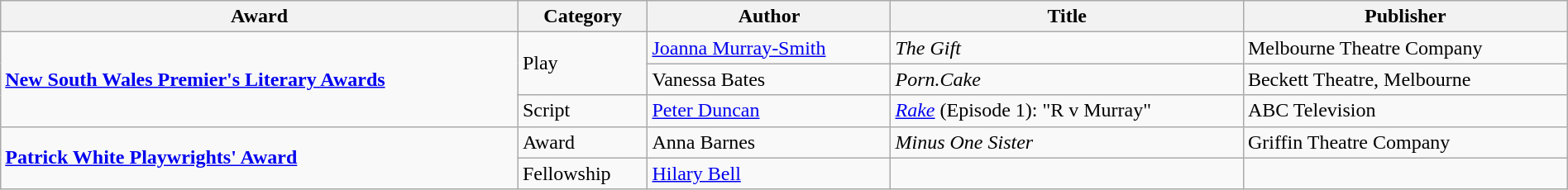<table class="wikitable" width=100%>
<tr>
<th>Award</th>
<th>Category</th>
<th>Author</th>
<th>Title</th>
<th>Publisher</th>
</tr>
<tr>
<td rowspan=3><strong><a href='#'>New South Wales Premier's Literary Awards</a></strong></td>
<td rowspan=2>Play</td>
<td><a href='#'>Joanna Murray-Smith</a></td>
<td><em>The Gift</em></td>
<td>Melbourne Theatre Company</td>
</tr>
<tr>
<td>Vanessa Bates</td>
<td><em>Porn.Cake</em></td>
<td>Beckett Theatre, Melbourne</td>
</tr>
<tr>
<td>Script</td>
<td><a href='#'>Peter Duncan</a></td>
<td><em><a href='#'>Rake</a></em> (Episode 1): "R v Murray"</td>
<td>ABC Television</td>
</tr>
<tr>
<td rowspan=2><strong><a href='#'>Patrick White Playwrights' Award</a></strong></td>
<td>Award</td>
<td>Anna Barnes</td>
<td><em>Minus One Sister</em></td>
<td>Griffin Theatre Company</td>
</tr>
<tr>
<td>Fellowship</td>
<td><a href='#'>Hilary Bell</a></td>
<td></td>
<td></td>
</tr>
</table>
